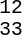<table style="margin: 1em auto; background: transparent;">
<tr ---->
<td><br><pre>12
33
</pre></td>
</tr>
</table>
